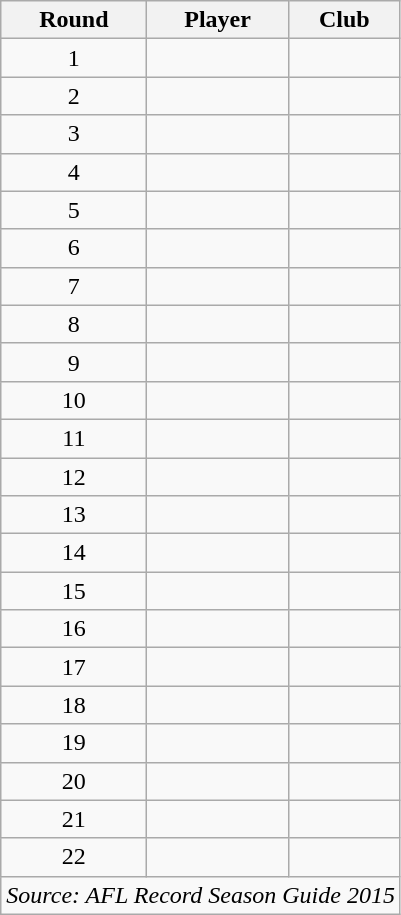<table class="wikitable sortable" style="text-align:center">
<tr>
<th>Round</th>
<th>Player</th>
<th>Club</th>
</tr>
<tr>
<td>1</td>
<td></td>
<td></td>
</tr>
<tr>
<td>2</td>
<td></td>
<td></td>
</tr>
<tr>
<td>3</td>
<td></td>
<td></td>
</tr>
<tr>
<td>4</td>
<td></td>
<td></td>
</tr>
<tr>
<td>5</td>
<td></td>
<td></td>
</tr>
<tr>
<td>6</td>
<td></td>
<td></td>
</tr>
<tr>
<td>7</td>
<td></td>
<td></td>
</tr>
<tr>
<td>8</td>
<td></td>
<td></td>
</tr>
<tr>
<td>9</td>
<td></td>
<td></td>
</tr>
<tr>
<td>10</td>
<td></td>
<td></td>
</tr>
<tr>
<td>11</td>
<td></td>
<td></td>
</tr>
<tr>
<td>12</td>
<td><strong></strong></td>
<td><strong></strong></td>
</tr>
<tr>
<td>13</td>
<td></td>
<td></td>
</tr>
<tr>
<td>14</td>
<td></td>
<td></td>
</tr>
<tr>
<td>15</td>
<td></td>
<td></td>
</tr>
<tr>
<td>16</td>
<td></td>
<td></td>
</tr>
<tr>
<td>17</td>
<td></td>
<td></td>
</tr>
<tr>
<td>18</td>
<td></td>
<td></td>
</tr>
<tr>
<td>19</td>
<td></td>
<td></td>
</tr>
<tr>
<td>20</td>
<td></td>
<td></td>
</tr>
<tr>
<td>21</td>
<td></td>
<td></td>
</tr>
<tr>
<td>22</td>
<td></td>
<td></td>
</tr>
<tr class="sortbottom">
<td colspan=4><em>Source: AFL Record Season Guide 2015</em></td>
</tr>
</table>
